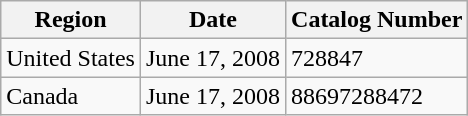<table class="wikitable">
<tr>
<th>Region</th>
<th>Date</th>
<th>Catalog Number</th>
</tr>
<tr>
<td>United States</td>
<td>June 17, 2008</td>
<td>728847</td>
</tr>
<tr>
<td>Canada</td>
<td>June 17, 2008</td>
<td>88697288472</td>
</tr>
</table>
